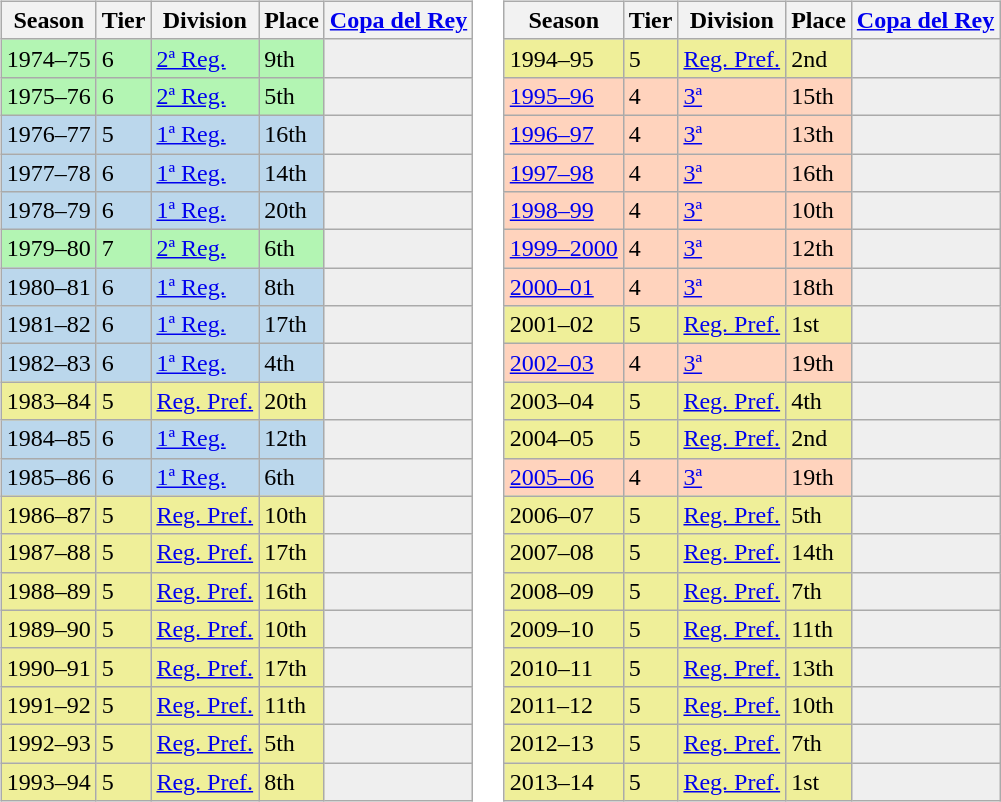<table>
<tr>
<td valign="top" width=0%><br><table class="wikitable">
<tr style="background:#f0f6fa;">
<th>Season</th>
<th>Tier</th>
<th>Division</th>
<th>Place</th>
<th><a href='#'>Copa del Rey</a></th>
</tr>
<tr>
<td style="background:#B3F5B3;">1974–75</td>
<td style="background:#B3F5B3;">6</td>
<td style="background:#B3F5B3;"><a href='#'>2ª Reg.</a></td>
<td style="background:#B3F5B3;">9th</td>
<th style="background:#efefef;"></th>
</tr>
<tr>
<td style="background:#B3F5B3;">1975–76</td>
<td style="background:#B3F5B3;">6</td>
<td style="background:#B3F5B3;"><a href='#'>2ª Reg.</a></td>
<td style="background:#B3F5B3;">5th</td>
<th style="background:#efefef;"></th>
</tr>
<tr>
<td style="background:#BBD7EC;">1976–77</td>
<td style="background:#BBD7EC;">5</td>
<td style="background:#BBD7EC;"><a href='#'>1ª Reg.</a></td>
<td style="background:#BBD7EC;">16th</td>
<th style="background:#efefef;"></th>
</tr>
<tr>
<td style="background:#BBD7EC;">1977–78</td>
<td style="background:#BBD7EC;">6</td>
<td style="background:#BBD7EC;"><a href='#'>1ª Reg.</a></td>
<td style="background:#BBD7EC;">14th</td>
<th style="background:#efefef;"></th>
</tr>
<tr>
<td style="background:#BBD7EC;">1978–79</td>
<td style="background:#BBD7EC;">6</td>
<td style="background:#BBD7EC;"><a href='#'>1ª Reg.</a></td>
<td style="background:#BBD7EC;">20th</td>
<th style="background:#efefef;"></th>
</tr>
<tr>
<td style="background:#B3F5B3;">1979–80</td>
<td style="background:#B3F5B3;">7</td>
<td style="background:#B3F5B3;"><a href='#'>2ª Reg.</a></td>
<td style="background:#B3F5B3;">6th</td>
<th style="background:#efefef;"></th>
</tr>
<tr>
<td style="background:#BBD7EC;">1980–81</td>
<td style="background:#BBD7EC;">6</td>
<td style="background:#BBD7EC;"><a href='#'>1ª Reg.</a></td>
<td style="background:#BBD7EC;">8th</td>
<th style="background:#efefef;"></th>
</tr>
<tr>
<td style="background:#BBD7EC;">1981–82</td>
<td style="background:#BBD7EC;">6</td>
<td style="background:#BBD7EC;"><a href='#'>1ª Reg.</a></td>
<td style="background:#BBD7EC;">17th</td>
<th style="background:#efefef;"></th>
</tr>
<tr>
<td style="background:#BBD7EC;">1982–83</td>
<td style="background:#BBD7EC;">6</td>
<td style="background:#BBD7EC;"><a href='#'>1ª Reg.</a></td>
<td style="background:#BBD7EC;">4th</td>
<th style="background:#efefef;"></th>
</tr>
<tr>
<td style="background:#EFEF99;">1983–84</td>
<td style="background:#EFEF99;">5</td>
<td style="background:#EFEF99;"><a href='#'>Reg. Pref.</a></td>
<td style="background:#EFEF99;">20th</td>
<td style="background:#efefef;"></td>
</tr>
<tr>
<td style="background:#BBD7EC;">1984–85</td>
<td style="background:#BBD7EC;">6</td>
<td style="background:#BBD7EC;"><a href='#'>1ª Reg.</a></td>
<td style="background:#BBD7EC;">12th</td>
<th style="background:#efefef;"></th>
</tr>
<tr>
<td style="background:#BBD7EC;">1985–86</td>
<td style="background:#BBD7EC;">6</td>
<td style="background:#BBD7EC;"><a href='#'>1ª Reg.</a></td>
<td style="background:#BBD7EC;">6th</td>
<th style="background:#efefef;"></th>
</tr>
<tr>
<td style="background:#EFEF99;">1986–87</td>
<td style="background:#EFEF99;">5</td>
<td style="background:#EFEF99;"><a href='#'>Reg. Pref.</a></td>
<td style="background:#EFEF99;">10th</td>
<td style="background:#efefef;"></td>
</tr>
<tr>
<td style="background:#EFEF99;">1987–88</td>
<td style="background:#EFEF99;">5</td>
<td style="background:#EFEF99;"><a href='#'>Reg. Pref.</a></td>
<td style="background:#EFEF99;">17th</td>
<th style="background:#efefef;"></th>
</tr>
<tr>
<td style="background:#EFEF99;">1988–89</td>
<td style="background:#EFEF99;">5</td>
<td style="background:#EFEF99;"><a href='#'>Reg. Pref.</a></td>
<td style="background:#EFEF99;">16th</td>
<td style="background:#efefef;"></td>
</tr>
<tr>
<td style="background:#EFEF99;">1989–90</td>
<td style="background:#EFEF99;">5</td>
<td style="background:#EFEF99;"><a href='#'>Reg. Pref.</a></td>
<td style="background:#EFEF99;">10th</td>
<td style="background:#efefef;"></td>
</tr>
<tr>
<td style="background:#EFEF99;">1990–91</td>
<td style="background:#EFEF99;">5</td>
<td style="background:#EFEF99;"><a href='#'>Reg. Pref.</a></td>
<td style="background:#EFEF99;">17th</td>
<th style="background:#efefef;"></th>
</tr>
<tr>
<td style="background:#EFEF99;">1991–92</td>
<td style="background:#EFEF99;">5</td>
<td style="background:#EFEF99;"><a href='#'>Reg. Pref.</a></td>
<td style="background:#EFEF99;">11th</td>
<th style="background:#efefef;"></th>
</tr>
<tr>
<td style="background:#EFEF99;">1992–93</td>
<td style="background:#EFEF99;">5</td>
<td style="background:#EFEF99;"><a href='#'>Reg. Pref.</a></td>
<td style="background:#EFEF99;">5th</td>
<th style="background:#efefef;"></th>
</tr>
<tr>
<td style="background:#EFEF99;">1993–94</td>
<td style="background:#EFEF99;">5</td>
<td style="background:#EFEF99;"><a href='#'>Reg. Pref.</a></td>
<td style="background:#EFEF99;">8th</td>
<th style="background:#efefef;"></th>
</tr>
</table>
</td>
<td valign="top" width=0%><br><table class="wikitable">
<tr style="background:#f0f6fa;">
<th>Season</th>
<th>Tier</th>
<th>Division</th>
<th>Place</th>
<th><a href='#'>Copa del Rey</a></th>
</tr>
<tr>
<td style="background:#EFEF99;">1994–95</td>
<td style="background:#EFEF99;">5</td>
<td style="background:#EFEF99;"><a href='#'>Reg. Pref.</a></td>
<td style="background:#EFEF99;">2nd</td>
<th style="background:#efefef;"></th>
</tr>
<tr>
<td style="background:#FFD3BD;"><a href='#'>1995–96</a></td>
<td style="background:#FFD3BD;">4</td>
<td style="background:#FFD3BD;"><a href='#'>3ª</a></td>
<td style="background:#FFD3BD;">15th</td>
<td style="background:#efefef;"></td>
</tr>
<tr>
<td style="background:#FFD3BD;"><a href='#'>1996–97</a></td>
<td style="background:#FFD3BD;">4</td>
<td style="background:#FFD3BD;"><a href='#'>3ª</a></td>
<td style="background:#FFD3BD;">13th</td>
<td style="background:#efefef;"></td>
</tr>
<tr>
<td style="background:#FFD3BD;"><a href='#'>1997–98</a></td>
<td style="background:#FFD3BD;">4</td>
<td style="background:#FFD3BD;"><a href='#'>3ª</a></td>
<td style="background:#FFD3BD;">16th</td>
<td style="background:#efefef;"></td>
</tr>
<tr>
<td style="background:#FFD3BD;"><a href='#'>1998–99</a></td>
<td style="background:#FFD3BD;">4</td>
<td style="background:#FFD3BD;"><a href='#'>3ª</a></td>
<td style="background:#FFD3BD;">10th</td>
<td style="background:#efefef;"></td>
</tr>
<tr>
<td style="background:#FFD3BD;"><a href='#'>1999–2000</a></td>
<td style="background:#FFD3BD;">4</td>
<td style="background:#FFD3BD;"><a href='#'>3ª</a></td>
<td style="background:#FFD3BD;">12th</td>
<td style="background:#efefef;"></td>
</tr>
<tr>
<td style="background:#FFD3BD;"><a href='#'>2000–01</a></td>
<td style="background:#FFD3BD;">4</td>
<td style="background:#FFD3BD;"><a href='#'>3ª</a></td>
<td style="background:#FFD3BD;">18th</td>
<td style="background:#efefef;"></td>
</tr>
<tr>
<td style="background:#EFEF99;">2001–02</td>
<td style="background:#EFEF99;">5</td>
<td style="background:#EFEF99;"><a href='#'>Reg. Pref.</a></td>
<td style="background:#EFEF99;">1st</td>
<td style="background:#efefef;"></td>
</tr>
<tr>
<td style="background:#FFD3BD;"><a href='#'>2002–03</a></td>
<td style="background:#FFD3BD;">4</td>
<td style="background:#FFD3BD;"><a href='#'>3ª</a></td>
<td style="background:#FFD3BD;">19th</td>
<td style="background:#efefef;"></td>
</tr>
<tr>
<td style="background:#EFEF99;">2003–04</td>
<td style="background:#EFEF99;">5</td>
<td style="background:#EFEF99;"><a href='#'>Reg. Pref.</a></td>
<td style="background:#EFEF99;">4th</td>
<td style="background:#efefef;"></td>
</tr>
<tr>
<td style="background:#EFEF99;">2004–05</td>
<td style="background:#EFEF99;">5</td>
<td style="background:#EFEF99;"><a href='#'>Reg. Pref.</a></td>
<td style="background:#EFEF99;">2nd</td>
<td style="background:#efefef;"></td>
</tr>
<tr>
<td style="background:#FFD3BD;"><a href='#'>2005–06</a></td>
<td style="background:#FFD3BD;">4</td>
<td style="background:#FFD3BD;"><a href='#'>3ª</a></td>
<td style="background:#FFD3BD;">19th</td>
<td style="background:#efefef;"></td>
</tr>
<tr>
<td style="background:#EFEF99;">2006–07</td>
<td style="background:#EFEF99;">5</td>
<td style="background:#EFEF99;"><a href='#'>Reg. Pref.</a></td>
<td style="background:#EFEF99;">5th</td>
<td style="background:#efefef;"></td>
</tr>
<tr>
<td style="background:#EFEF99;">2007–08</td>
<td style="background:#EFEF99;">5</td>
<td style="background:#EFEF99;"><a href='#'>Reg. Pref.</a></td>
<td style="background:#EFEF99;">14th</td>
<td style="background:#efefef;"></td>
</tr>
<tr>
<td style="background:#EFEF99;">2008–09</td>
<td style="background:#EFEF99;">5</td>
<td style="background:#EFEF99;"><a href='#'>Reg. Pref.</a></td>
<td style="background:#EFEF99;">7th</td>
<td style="background:#efefef;"></td>
</tr>
<tr>
<td style="background:#EFEF99;">2009–10</td>
<td style="background:#EFEF99;">5</td>
<td style="background:#EFEF99;"><a href='#'>Reg. Pref.</a></td>
<td style="background:#EFEF99;">11th</td>
<td style="background:#efefef;"></td>
</tr>
<tr>
<td style="background:#EFEF99;">2010–11</td>
<td style="background:#EFEF99;">5</td>
<td style="background:#EFEF99;"><a href='#'>Reg. Pref.</a></td>
<td style="background:#EFEF99;">13th</td>
<td style="background:#efefef;"></td>
</tr>
<tr>
<td style="background:#EFEF99;">2011–12</td>
<td style="background:#EFEF99;">5</td>
<td style="background:#EFEF99;"><a href='#'>Reg. Pref.</a></td>
<td style="background:#EFEF99;">10th</td>
<td style="background:#efefef;"></td>
</tr>
<tr>
<td style="background:#EFEF99;">2012–13</td>
<td style="background:#EFEF99;">5</td>
<td style="background:#EFEF99;"><a href='#'>Reg. Pref.</a></td>
<td style="background:#EFEF99;">7th</td>
<td style="background:#efefef;"></td>
</tr>
<tr>
<td style="background:#EFEF99;">2013–14</td>
<td style="background:#EFEF99;">5</td>
<td style="background:#EFEF99;"><a href='#'>Reg. Pref.</a></td>
<td style="background:#EFEF99;">1st</td>
<td style="background:#efefef;"></td>
</tr>
</table>
</td>
</tr>
</table>
